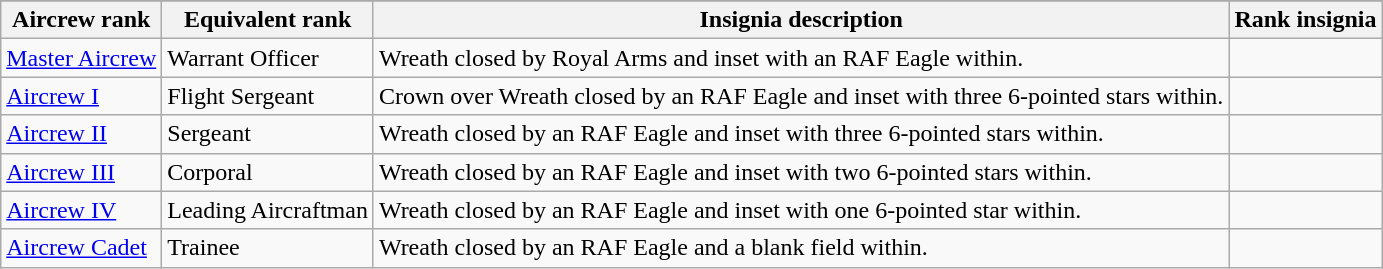<table class=wikitable>
<tr>
</tr>
<tr>
<th>Aircrew rank</th>
<th>Equivalent rank</th>
<th>Insignia description</th>
<th>Rank insignia</th>
</tr>
<tr>
<td><a href='#'>Master Aircrew</a></td>
<td>Warrant Officer</td>
<td>Wreath closed by Royal Arms and inset with an RAF Eagle within.</td>
<td></td>
</tr>
<tr>
<td><a href='#'>Aircrew I</a></td>
<td>Flight Sergeant</td>
<td>Crown over Wreath closed by an RAF Eagle and inset with three 6-pointed stars within.</td>
<td></td>
</tr>
<tr>
<td><a href='#'>Aircrew II</a></td>
<td>Sergeant</td>
<td>Wreath closed by an RAF Eagle and inset with three 6-pointed stars within.</td>
<td></td>
</tr>
<tr>
<td><a href='#'>Aircrew III</a></td>
<td>Corporal</td>
<td>Wreath closed by an RAF Eagle and inset with two 6-pointed stars within.</td>
<td></td>
</tr>
<tr>
<td><a href='#'>Aircrew IV</a></td>
<td>Leading Aircraftman</td>
<td>Wreath closed by an RAF Eagle and inset with one 6-pointed star within.</td>
<td></td>
</tr>
<tr>
<td><a href='#'>Aircrew Cadet</a></td>
<td>Trainee</td>
<td>Wreath closed by an RAF Eagle and a blank field within.</td>
<td></td>
</tr>
</table>
